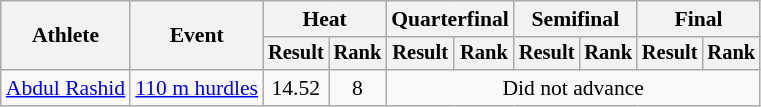<table class=wikitable style="font-size:90%">
<tr>
<th rowspan="2">Athlete</th>
<th rowspan="2">Event</th>
<th colspan="2">Heat</th>
<th colspan="2">Quarterfinal</th>
<th colspan="2">Semifinal</th>
<th colspan="2">Final</th>
</tr>
<tr style="font-size:95%">
<th>Result</th>
<th>Rank</th>
<th>Result</th>
<th>Rank</th>
<th>Result</th>
<th>Rank</th>
<th>Result</th>
<th>Rank</th>
</tr>
<tr align=center>
<td align=left><a href='#'>Abdul Rashid</a></td>
<td align=left><a href='#'>110 m hurdles</a></td>
<td>14.52</td>
<td>8</td>
<td colspan=6>Did not advance</td>
</tr>
</table>
